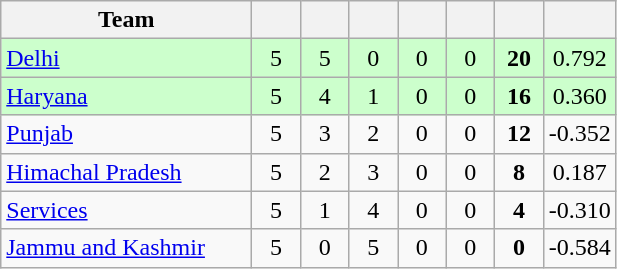<table class="wikitable" style="text-align:center">
<tr>
<th style="width:160px">Team</th>
<th style="width:25px"></th>
<th style="width:25px"></th>
<th style="width:25px"></th>
<th style="width:25px"></th>
<th style="width:25px"></th>
<th style="width:25px"></th>
<th style="width:25px"></th>
</tr>
<tr style="background:#cfc;">
<td style="text-align:left"><a href='#'>Delhi</a></td>
<td>5</td>
<td>5</td>
<td>0</td>
<td>0</td>
<td>0</td>
<td><strong>20</strong></td>
<td>0.792</td>
</tr>
<tr style="background:#cfc;">
<td style="text-align:left"><a href='#'>Haryana</a></td>
<td>5</td>
<td>4</td>
<td>1</td>
<td>0</td>
<td>0</td>
<td><strong>16</strong></td>
<td>0.360</td>
</tr>
<tr>
<td style="text-align:left"><a href='#'>Punjab</a></td>
<td>5</td>
<td>3</td>
<td>2</td>
<td>0</td>
<td>0</td>
<td><strong>12</strong></td>
<td>-0.352</td>
</tr>
<tr>
<td style="text-align:left"><a href='#'>Himachal Pradesh</a></td>
<td>5</td>
<td>2</td>
<td>3</td>
<td>0</td>
<td>0</td>
<td><strong>8</strong></td>
<td>0.187</td>
</tr>
<tr>
<td style="text-align:left"><a href='#'>Services</a></td>
<td>5</td>
<td>1</td>
<td>4</td>
<td>0</td>
<td>0</td>
<td><strong>4</strong></td>
<td>-0.310</td>
</tr>
<tr>
<td style="text-align:left"><a href='#'>Jammu and Kashmir</a></td>
<td>5</td>
<td>0</td>
<td>5</td>
<td>0</td>
<td>0</td>
<td><strong>0</strong></td>
<td>-0.584</td>
</tr>
</table>
